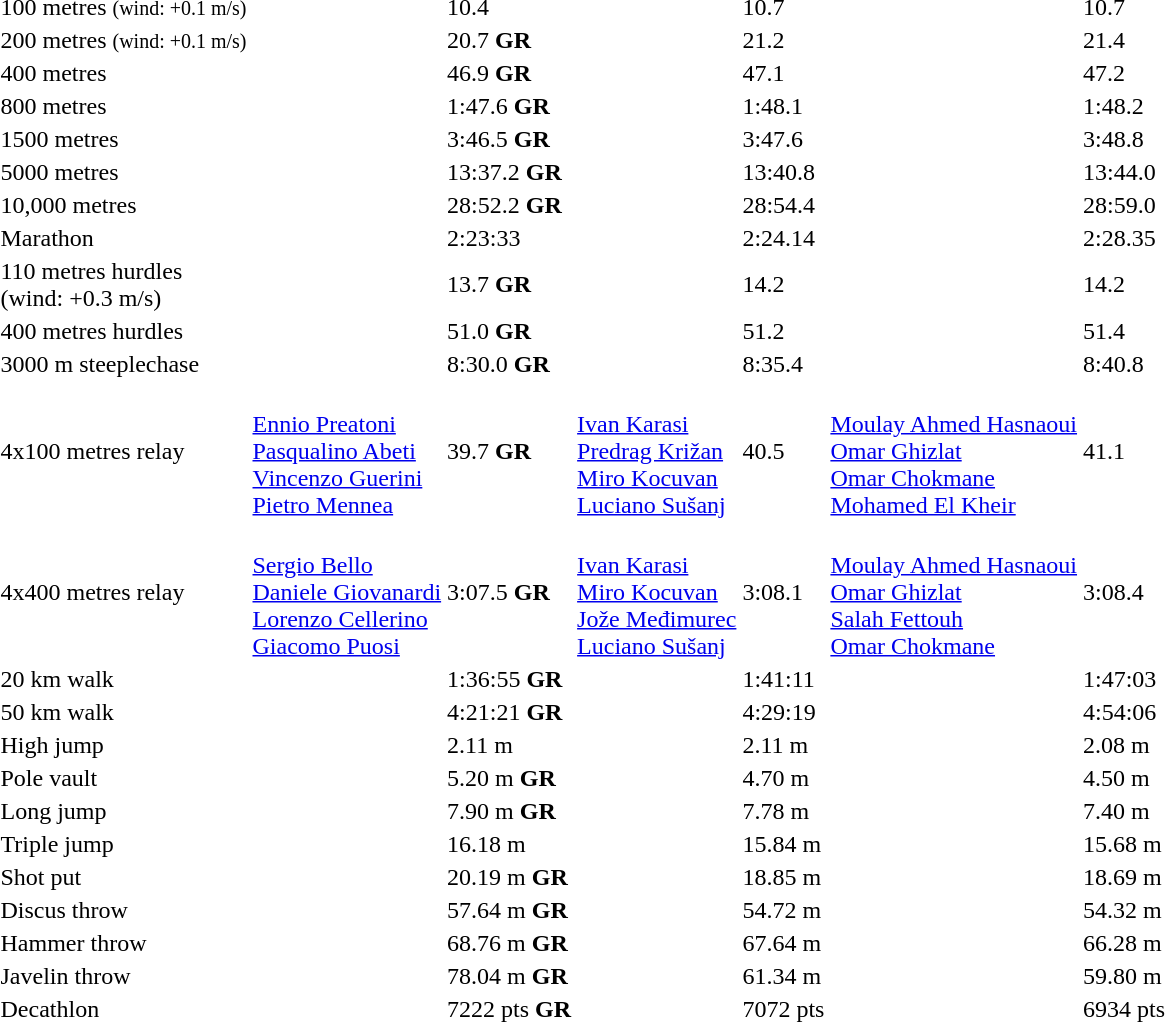<table>
<tr>
<td>100 metres <small>(wind: +0.1 m/s)</small></td>
<td></td>
<td>10.4</td>
<td></td>
<td>10.7</td>
<td></td>
<td>10.7</td>
</tr>
<tr>
<td>200 metres <small>(wind: +0.1 m/s)</small></td>
<td></td>
<td>20.7 <strong>GR</strong></td>
<td></td>
<td>21.2</td>
<td></td>
<td>21.4</td>
</tr>
<tr>
<td>400 metres</td>
<td></td>
<td>46.9 <strong>GR</strong></td>
<td></td>
<td>47.1</td>
<td></td>
<td>47.2</td>
</tr>
<tr>
<td>800 metres</td>
<td></td>
<td>1:47.6 <strong>GR</strong></td>
<td></td>
<td>1:48.1</td>
<td></td>
<td>1:48.2</td>
</tr>
<tr>
<td>1500 metres</td>
<td></td>
<td>3:46.5 <strong>GR</strong></td>
<td></td>
<td>3:47.6</td>
<td></td>
<td>3:48.8</td>
</tr>
<tr>
<td>5000 metres</td>
<td></td>
<td>13:37.2 <strong>GR</strong></td>
<td></td>
<td>13:40.8</td>
<td></td>
<td>13:44.0</td>
</tr>
<tr>
<td>10,000 metres</td>
<td></td>
<td>28:52.2 <strong>GR</strong></td>
<td></td>
<td>28:54.4</td>
<td></td>
<td>28:59.0</td>
</tr>
<tr>
<td>Marathon</td>
<td></td>
<td>2:23:33</td>
<td></td>
<td>2:24.14</td>
<td></td>
<td>2:28.35</td>
</tr>
<tr>
<td>110 metres hurdles<br>(wind: +0.3 m/s)</td>
<td></td>
<td>13.7 <strong>GR</strong></td>
<td></td>
<td>14.2</td>
<td></td>
<td>14.2</td>
</tr>
<tr>
<td>400 metres hurdles</td>
<td></td>
<td>51.0 <strong>GR</strong></td>
<td></td>
<td>51.2</td>
<td></td>
<td>51.4</td>
</tr>
<tr>
<td>3000 m steeplechase</td>
<td></td>
<td>8:30.0 <strong>GR</strong></td>
<td></td>
<td>8:35.4</td>
<td></td>
<td>8:40.8</td>
</tr>
<tr>
<td>4x100 metres relay</td>
<td><br><a href='#'>Ennio Preatoni</a><br><a href='#'>Pasqualino Abeti</a><br><a href='#'>Vincenzo Guerini</a><br><a href='#'>Pietro Mennea</a></td>
<td>39.7 <strong>GR</strong></td>
<td><br><a href='#'>Ivan Karasi</a><br><a href='#'>Predrag Križan</a><br><a href='#'>Miro Kocuvan</a><br><a href='#'>Luciano Sušanj</a></td>
<td>40.5</td>
<td><br><a href='#'>Moulay Ahmed Hasnaoui</a><br><a href='#'>Omar Ghizlat</a><br><a href='#'>Omar Chokmane</a><br><a href='#'>Mohamed El Kheir</a></td>
<td>41.1</td>
</tr>
<tr>
<td>4x400 metres relay</td>
<td><br><a href='#'>Sergio Bello</a><br><a href='#'>Daniele Giovanardi</a><br><a href='#'>Lorenzo Cellerino</a><br><a href='#'>Giacomo Puosi</a></td>
<td>3:07.5 <strong>GR</strong></td>
<td><br><a href='#'>Ivan Karasi</a><br><a href='#'>Miro Kocuvan</a><br><a href='#'>Jože Međimurec</a><br><a href='#'>Luciano Sušanj</a></td>
<td>3:08.1</td>
<td><br><a href='#'>Moulay Ahmed Hasnaoui</a><br><a href='#'>Omar Ghizlat</a><br><a href='#'>Salah Fettouh</a><br><a href='#'>Omar Chokmane</a></td>
<td>3:08.4</td>
</tr>
<tr>
<td>20 km walk</td>
<td></td>
<td>1:36:55 <strong>GR</strong></td>
<td></td>
<td>1:41:11</td>
<td></td>
<td>1:47:03</td>
</tr>
<tr>
<td>50 km walk</td>
<td></td>
<td>4:21:21 <strong>GR</strong></td>
<td></td>
<td>4:29:19</td>
<td></td>
<td>4:54:06</td>
</tr>
<tr>
<td>High jump</td>
<td></td>
<td>2.11 m</td>
<td></td>
<td>2.11 m</td>
<td></td>
<td>2.08 m</td>
</tr>
<tr>
<td>Pole vault</td>
<td></td>
<td>5.20 m <strong>GR</strong></td>
<td></td>
<td>4.70 m</td>
<td></td>
<td>4.50 m</td>
</tr>
<tr>
<td>Long jump</td>
<td></td>
<td>7.90 m <strong>GR</strong></td>
<td></td>
<td>7.78 m</td>
<td></td>
<td>7.40 m</td>
</tr>
<tr>
<td>Triple jump</td>
<td></td>
<td>16.18 m</td>
<td></td>
<td>15.84 m</td>
<td></td>
<td>15.68 m</td>
</tr>
<tr>
<td>Shot put</td>
<td></td>
<td>20.19 m <strong>GR</strong></td>
<td></td>
<td>18.85 m</td>
<td></td>
<td>18.69 m</td>
</tr>
<tr>
<td>Discus throw</td>
<td></td>
<td>57.64 m <strong>GR</strong></td>
<td></td>
<td>54.72 m</td>
<td></td>
<td>54.32 m</td>
</tr>
<tr>
<td>Hammer throw</td>
<td></td>
<td>68.76 m <strong>GR</strong></td>
<td></td>
<td>67.64 m</td>
<td></td>
<td>66.28 m</td>
</tr>
<tr>
<td>Javelin throw</td>
<td></td>
<td>78.04 m <strong>GR</strong></td>
<td></td>
<td>61.34 m</td>
<td></td>
<td>59.80 m</td>
</tr>
<tr>
<td>Decathlon</td>
<td></td>
<td>7222 pts <strong>GR</strong></td>
<td></td>
<td>7072 pts</td>
<td></td>
<td>6934 pts</td>
</tr>
</table>
